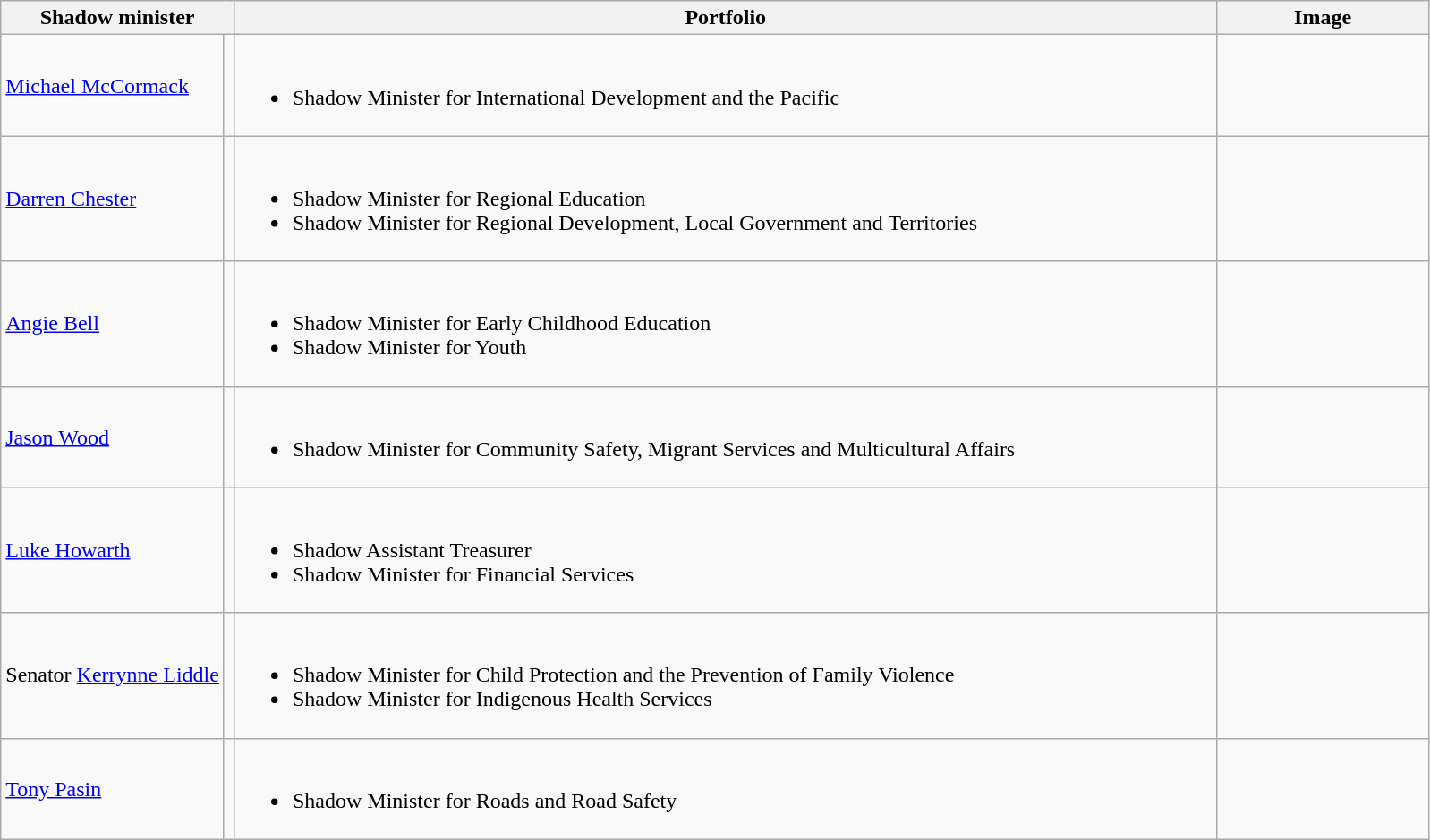<table class="wikitable">
<tr>
<th width=80 colspan="2">Shadow minister</th>
<th width=725>Portfolio</th>
<th width=150>Image</th>
</tr>
<tr>
<td><a href='#'>Michael McCormack</a> </td>
<td></td>
<td><br><ul><li>Shadow Minister for International Development and the Pacific</li></ul></td>
<td></td>
</tr>
<tr>
<td><a href='#'>Darren Chester</a> </td>
<td></td>
<td><br><ul><li>Shadow Minister for Regional Education</li><li>Shadow Minister for Regional Development, Local Government and Territories</li></ul></td>
<td></td>
</tr>
<tr>
<td><a href='#'>Angie Bell</a> </td>
<td></td>
<td><br><ul><li>Shadow Minister for Early Childhood Education</li><li>Shadow Minister for Youth</li></ul></td>
<td></td>
</tr>
<tr>
<td><a href='#'>Jason Wood</a> </td>
<td></td>
<td><br><ul><li>Shadow Minister for Community Safety, Migrant Services and Multicultural Affairs</li></ul></td>
<td></td>
</tr>
<tr>
<td><a href='#'>Luke Howarth</a> </td>
<td></td>
<td><br><ul><li>Shadow Assistant Treasurer</li><li>Shadow Minister for Financial Services</li></ul></td>
<td></td>
</tr>
<tr>
<td>Senator <a href='#'>Kerrynne Liddle</a></td>
<td></td>
<td><br><ul><li>Shadow Minister for Child Protection and the Prevention of Family Violence</li><li>Shadow Minister for Indigenous Health Services</li></ul></td>
<td></td>
</tr>
<tr>
<td><a href='#'>Tony Pasin</a> </td>
<td></td>
<td><br><ul><li>Shadow Minister for Roads and Road Safety</li></ul></td>
<td></td>
</tr>
</table>
